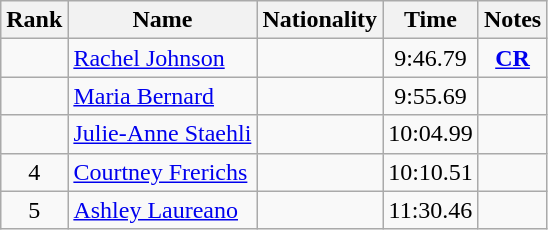<table class="wikitable sortable" style="text-align:center">
<tr>
<th>Rank</th>
<th>Name</th>
<th>Nationality</th>
<th>Time</th>
<th>Notes</th>
</tr>
<tr>
<td></td>
<td align=left><a href='#'>Rachel Johnson</a></td>
<td align=left></td>
<td>9:46.79</td>
<td><a href='#'><strong>CR</strong></a></td>
</tr>
<tr>
<td></td>
<td align=left><a href='#'>Maria Bernard</a></td>
<td align=left></td>
<td>9:55.69</td>
<td></td>
</tr>
<tr>
<td></td>
<td align=left><a href='#'>Julie-Anne Staehli</a></td>
<td align=left></td>
<td>10:04.99</td>
<td></td>
</tr>
<tr>
<td>4</td>
<td align=left><a href='#'>Courtney Frerichs</a></td>
<td align=left></td>
<td>10:10.51</td>
<td></td>
</tr>
<tr>
<td>5</td>
<td align=left><a href='#'>Ashley Laureano</a></td>
<td align=left></td>
<td>11:30.46</td>
<td></td>
</tr>
</table>
